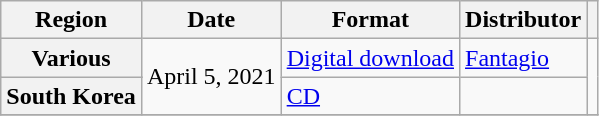<table class="wikitable plainrowheaders">
<tr>
<th>Region</th>
<th>Date</th>
<th>Format</th>
<th>Distributor</th>
<th></th>
</tr>
<tr>
<th scope="row">Various</th>
<td rowspan="3">April 5, 2021</td>
<td rowspan="2"><a href='#'>Digital download</a></td>
<td rowspan="2"><a href='#'>Fantagio</a></td>
<td rowspan="3"></td>
</tr>
<tr>
<th scope="row" rowspan="2">South Korea</th>
</tr>
<tr>
<td><a href='#'>CD</a></td>
<td></td>
</tr>
<tr>
</tr>
</table>
